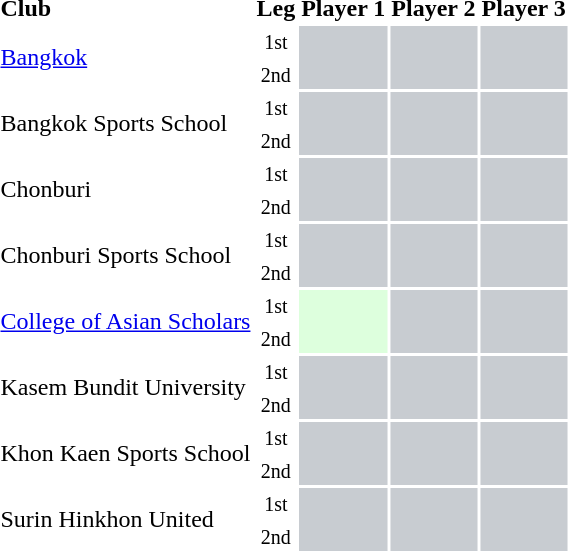<table class="sortable" style="text-align:left">
<tr>
<th>Club</th>
<th>Leg</th>
<th>Player 1</th>
<th>Player 2</th>
<th>Player 3</th>
</tr>
<tr>
<td rowspan="2"><a href='#'>Bangkok</a></td>
<td align="center"><small>1st</small></td>
<td bgcolor="#c8ccd1"rowspan="2"></td>
<td bgcolor="#c8ccd1"rowspan="2"></td>
<td bgcolor="#c8ccd1"rowspan="2"></td>
</tr>
<tr>
<td align="center"><small>2nd</small></td>
</tr>
<tr>
<td rowspan="2">Bangkok Sports School</td>
<td align="center"><small>1st</small></td>
<td bgcolor="#c8ccd1"rowspan="2"></td>
<td bgcolor="#c8ccd1"rowspan="2"></td>
<td bgcolor="#c8ccd1"rowspan="2"></td>
</tr>
<tr>
<td align="center"><small>2nd</small></td>
</tr>
<tr>
<td rowspan="2">Chonburi</td>
<td align="center"><small>1st</small></td>
<td bgcolor="#c8ccd1"rowspan="2"></td>
<td bgcolor="#c8ccd1"rowspan="2"></td>
<td bgcolor="#c8ccd1"rowspan="2"></td>
</tr>
<tr>
<td align="center"><small>2nd</small></td>
</tr>
<tr>
<td rowspan="2">Chonburi Sports School</td>
<td align="center"><small>1st</small></td>
<td bgcolor="#c8ccd1"rowspan="2"></td>
<td bgcolor="#c8ccd1"rowspan="2"></td>
<td bgcolor="#c8ccd1"rowspan="2"></td>
</tr>
<tr>
<td align="center"><small>2nd</small></td>
</tr>
<tr>
<td rowspan="2"><a href='#'>College of Asian Scholars</a></td>
<td align="center"><small>1st</small></td>
<td bgcolor="#ddffdd"rowspan="2"></td>
<td bgcolor="#c8ccd1"rowspan="2"></td>
<td bgcolor="#c8ccd1"rowspan="2"></td>
</tr>
<tr>
<td align="center"><small>2nd</small></td>
</tr>
<tr>
<td rowspan="2">Kasem Bundit University</td>
<td align="center"><small>1st</small></td>
<td bgcolor="#c8ccd1"rowspan="2"></td>
<td bgcolor="#c8ccd1"rowspan="2"></td>
<td bgcolor="#c8ccd1"rowspan="2"></td>
</tr>
<tr>
<td align="center"><small>2nd</small></td>
</tr>
<tr>
<td rowspan="2">Khon Kaen Sports School</td>
<td align="center"><small>1st</small></td>
<td bgcolor="#c8ccd1"rowspan="2"></td>
<td bgcolor="#c8ccd1"rowspan="2"></td>
<td bgcolor="#c8ccd1"rowspan="2"></td>
</tr>
<tr>
<td align="center"><small>2nd</small></td>
</tr>
<tr>
<td rowspan="2">Surin Hinkhon United</td>
<td align="center"><small>1st</small></td>
<td bgcolor="#c8ccd1"rowspan="2"></td>
<td bgcolor="#c8ccd1"rowspan="2"></td>
<td bgcolor="#c8ccd1"rowspan="2"></td>
</tr>
<tr>
<td align="center"><small>2nd</small></td>
</tr>
</table>
